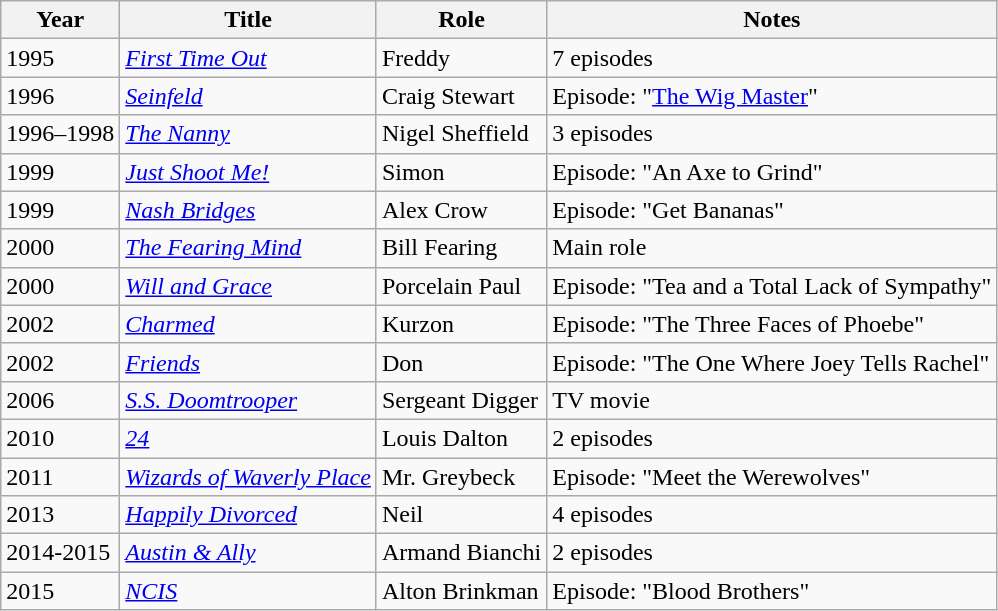<table class="wikitable sortable">
<tr>
<th>Year</th>
<th>Title</th>
<th>Role</th>
<th class="unsortable">Notes</th>
</tr>
<tr>
<td>1995</td>
<td><em><a href='#'>First Time Out</a></em></td>
<td>Freddy</td>
<td>7 episodes</td>
</tr>
<tr>
<td>1996</td>
<td><em><a href='#'>Seinfeld</a></em></td>
<td>Craig Stewart</td>
<td>Episode: "<a href='#'>The Wig Master</a>"</td>
</tr>
<tr>
<td>1996–1998</td>
<td><em><a href='#'>The Nanny</a></em></td>
<td>Nigel Sheffield</td>
<td>3 episodes</td>
</tr>
<tr>
<td>1999</td>
<td><em><a href='#'>Just Shoot Me!</a></em></td>
<td>Simon</td>
<td>Episode: "An Axe to Grind"</td>
</tr>
<tr>
<td>1999</td>
<td><em><a href='#'>Nash Bridges</a></em></td>
<td>Alex Crow</td>
<td>Episode: "Get Bananas"</td>
</tr>
<tr>
<td>2000</td>
<td><em><a href='#'>The Fearing Mind</a></em></td>
<td>Bill Fearing</td>
<td>Main role</td>
</tr>
<tr>
<td>2000</td>
<td><em><a href='#'>Will and Grace</a></em></td>
<td>Porcelain Paul</td>
<td>Episode: "Tea and a Total Lack of Sympathy"</td>
</tr>
<tr>
<td>2002</td>
<td><em><a href='#'>Charmed</a></em></td>
<td>Kurzon</td>
<td>Episode: "The Three Faces of Phoebe"</td>
</tr>
<tr>
<td>2002</td>
<td><em><a href='#'>Friends</a></em></td>
<td>Don</td>
<td>Episode: "The One Where Joey Tells Rachel"</td>
</tr>
<tr>
<td>2006</td>
<td><em><a href='#'>S.S. Doomtrooper</a></em></td>
<td>Sergeant Digger</td>
<td>TV movie</td>
</tr>
<tr>
<td>2010</td>
<td><em><a href='#'>24</a></em></td>
<td>Louis Dalton</td>
<td>2 episodes</td>
</tr>
<tr>
<td>2011</td>
<td><em><a href='#'>Wizards of Waverly Place</a></em></td>
<td>Mr. Greybeck</td>
<td>Episode: "Meet the Werewolves"</td>
</tr>
<tr>
<td>2013</td>
<td><em><a href='#'>Happily Divorced</a></em></td>
<td>Neil</td>
<td>4 episodes</td>
</tr>
<tr>
<td>2014-2015</td>
<td><em><a href='#'>Austin & Ally</a></em></td>
<td>Armand Bianchi</td>
<td>2 episodes</td>
</tr>
<tr>
<td>2015</td>
<td><em><a href='#'>NCIS</a></em></td>
<td>Alton Brinkman</td>
<td>Episode: "Blood Brothers"</td>
</tr>
</table>
